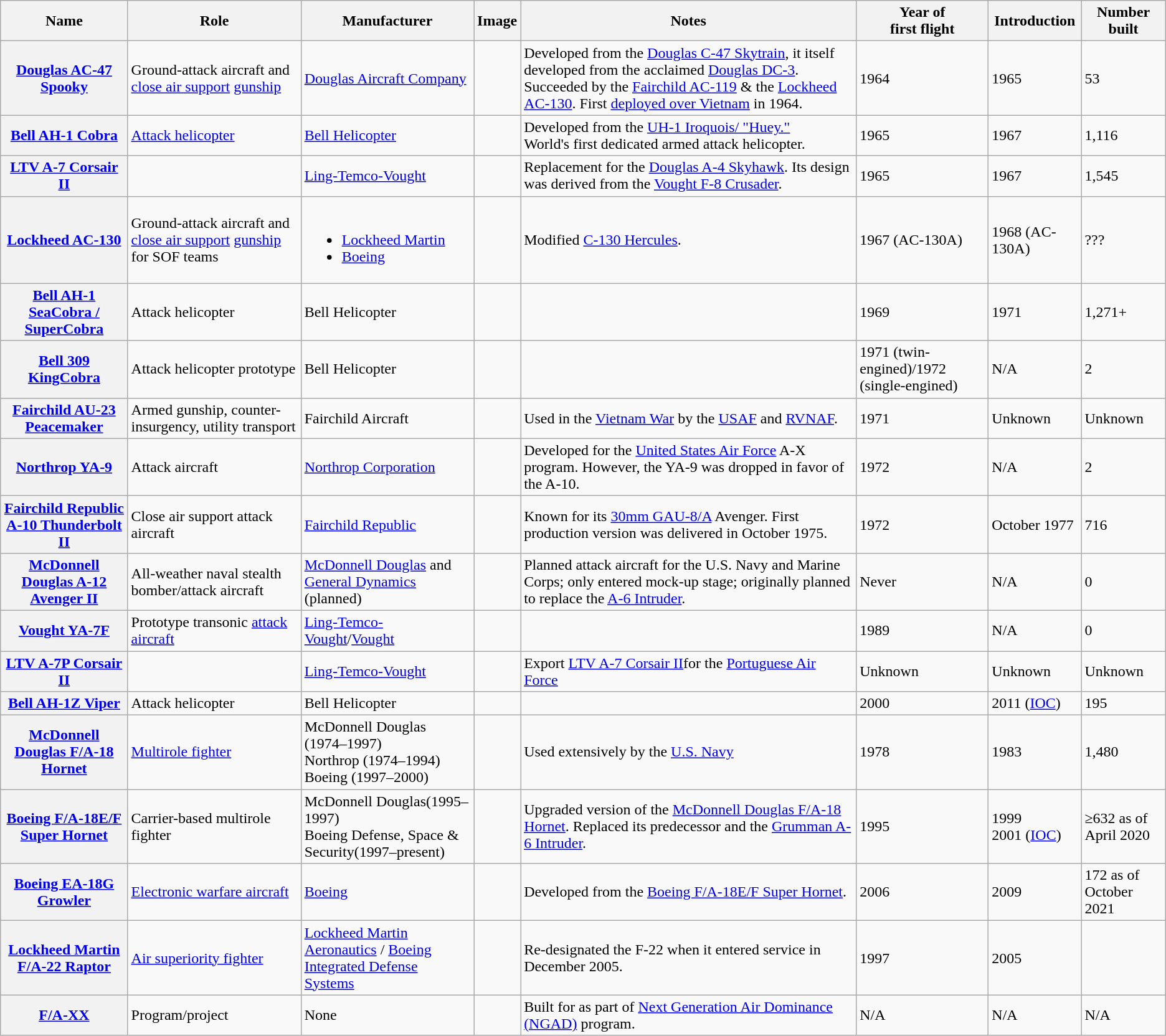<table class="wikitable sortable">
<tr>
<th>Name</th>
<th>Role</th>
<th>Manufacturer</th>
<th>Image</th>
<th>Notes</th>
<th>Year of<br>first flight</th>
<th>Introduction</th>
<th>Number built</th>
</tr>
<tr>
<th><a href='#'>Douglas AC-47 Spooky</a></th>
<td>Ground-attack aircraft and <a href='#'>close air support</a> <a href='#'>gunship</a></td>
<td><a href='#'>Douglas Aircraft Company</a></td>
<td></td>
<td>Developed from the <a href='#'>Douglas C-47 Skytrain</a>, it itself developed from the acclaimed <a href='#'>Douglas DC-3</a>. Succeeded by the <a href='#'>Fairchild AC-119</a> & the <a href='#'>Lockheed AC-130</a>. First <a href='#'>deployed over Vietnam</a> in 1964.</td>
<td>1964</td>
<td>1965</td>
<td>53</td>
</tr>
<tr>
<th><a href='#'>Bell AH-1 Cobra</a></th>
<td><a href='#'>Attack helicopter</a></td>
<td><a href='#'>Bell Helicopter</a></td>
<td></td>
<td>Developed from the <a href='#'>UH-1 Iroquois/ "Huey."</a><br>World's first dedicated armed attack helicopter.</td>
<td>1965</td>
<td>1967</td>
<td>1,116</td>
</tr>
<tr>
<th><a href='#'>LTV A-7 Corsair II</a></th>
<td></td>
<td><a href='#'>Ling-Temco-Vought</a></td>
<td></td>
<td>Replacement for the <a href='#'>Douglas A-4 Skyhawk</a>. Its design was derived from the <a href='#'>Vought F-8 Crusader</a>.</td>
<td>1965</td>
<td>1967</td>
<td>1,545</td>
</tr>
<tr>
<th><a href='#'>Lockheed AC-130</a></th>
<td>Ground-attack aircraft and <a href='#'>close air support</a> <a href='#'>gunship</a> for SOF teams</td>
<td><br><ul><li><a href='#'>Lockheed Martin</a></li><li><a href='#'>Boeing</a></li></ul></td>
<td></td>
<td>Modified <a href='#'>C-130 Hercules</a>.</td>
<td>1967 (AC-130A)</td>
<td>1968 (AC-130A)</td>
<td>???</td>
</tr>
<tr>
<th><strong><a href='#'>Bell AH-1 SeaCobra / SuperCobra</a></strong></th>
<td>Attack helicopter</td>
<td>Bell Helicopter</td>
<td></td>
<td></td>
<td>1969</td>
<td>1971</td>
<td>1,271+</td>
</tr>
<tr>
<th><a href='#'>Bell 309 KingCobra</a></th>
<td>Attack helicopter prototype</td>
<td>Bell Helicopter</td>
<td></td>
<td></td>
<td>1971 (twin-engined)/1972 (single-engined)</td>
<td>N/A</td>
<td>2</td>
</tr>
<tr>
<th><a href='#'>Fairchild AU-23 Peacemaker</a></th>
<td>Armed gunship, counter-insurgency, utility transport</td>
<td>Fairchild Aircraft</td>
<td></td>
<td>Used in the <a href='#'>Vietnam War</a> by the <a href='#'>USAF</a> and <a href='#'>RVNAF</a>.</td>
<td>1971</td>
<td>Unknown</td>
<td>Unknown</td>
</tr>
<tr>
<th><a href='#'>Northrop YA-9</a></th>
<td>Attack aircraft</td>
<td><a href='#'>Northrop Corporation</a></td>
<td></td>
<td>Developed for the <a href='#'>United States Air Force</a> A-X program.  However, the YA-9 was dropped in favor of the A-10.</td>
<td>1972</td>
<td>N/A</td>
<td>2</td>
</tr>
<tr>
<th><a href='#'>Fairchild Republic A-10 Thunderbolt II</a></th>
<td>Close air support attack aircraft</td>
<td><a href='#'>Fairchild Republic</a></td>
<td></td>
<td>Known for its <a href='#'>30mm GAU-8/A</a> Avenger. First production version was delivered in October 1975.</td>
<td>1972</td>
<td>October 1977</td>
<td>716</td>
</tr>
<tr>
<th><a href='#'>McDonnell Douglas A-12 Avenger II</a></th>
<td>All-weather naval stealth bomber/attack aircraft</td>
<td><a href='#'>McDonnell Douglas</a> and <a href='#'>General Dynamics</a> (planned)</td>
<td></td>
<td>Planned attack aircraft for the U.S. Navy and Marine Corps; only entered mock-up stage; originally planned to replace the <a href='#'>A-6 Intruder</a>.</td>
<td>Never</td>
<td>N/A</td>
<td>0</td>
</tr>
<tr>
<th><a href='#'>Vought YA-7F</a></th>
<td>Prototype transonic <a href='#'>attack aircraft</a></td>
<td><a href='#'>Ling-Temco-Vought</a>/<a href='#'>Vought</a></td>
<td></td>
<td></td>
<td>1989</td>
<td>N/A</td>
<td>0</td>
</tr>
<tr>
<th><a href='#'>LTV A-7P Corsair II</a></th>
<td></td>
<td><a href='#'>Ling-Temco-Vought</a></td>
<td></td>
<td>Export <a href='#'>LTV A-7 Corsair II</a>for the <a href='#'>Portuguese Air Force</a></td>
<td>Unknown</td>
<td>Unknown</td>
<td>Unknown</td>
</tr>
<tr>
<th><a href='#'>Bell AH-1Z Viper</a></th>
<td>Attack helicopter</td>
<td>Bell Helicopter</td>
<td></td>
<td></td>
<td>2000</td>
<td>2011 (<a href='#'>IOC</a>)</td>
<td>195</td>
</tr>
<tr>
<th><a href='#'>McDonnell Douglas F/A-18 Hornet</a></th>
<td><a href='#'>Multirole fighter</a></td>
<td>McDonnell Douglas (1974–1997)<br>Northrop (1974–1994) Boeing (1997–2000)</td>
<td></td>
<td>Used extensively by the <a href='#'>U.S. Navy</a></td>
<td>1978</td>
<td>1983</td>
<td>1,480</td>
</tr>
<tr>
<th><a href='#'>Boeing F/A-18E/F Super Hornet</a></th>
<td>Carrier-based multirole fighter</td>
<td>McDonnell Douglas(1995–1997)<br>Boeing Defense, Space & Security(1997–present)</td>
<td></td>
<td>Upgraded version of the <a href='#'>McDonnell Douglas F/A-18 Hornet</a>. Replaced its predecessor and the <a href='#'>Grumman A-6 Intruder</a>.</td>
<td>1995</td>
<td>1999<br>2001 (<a href='#'>IOC</a>)</td>
<td>≥632 as of April 2020</td>
</tr>
<tr>
<th><a href='#'>Boeing EA-18G Growler</a></th>
<td><a href='#'>Electronic warfare aircraft</a></td>
<td><a href='#'>Boeing</a></td>
<td></td>
<td>Developed from the <a href='#'>Boeing F/A-18E/F Super Hornet</a>.</td>
<td>2006</td>
<td>2009</td>
<td>172 as of October 2021</td>
</tr>
<tr>
<th><a href='#'>Lockheed Martin F/A-22 Raptor</a></th>
<td><a href='#'>Air superiority fighter</a></td>
<td><a href='#'>Lockheed Martin Aeronautics</a> / <a href='#'>Boeing Integrated Defense Systems</a></td>
<td></td>
<td>Re-designated the F-22 when it entered service in December 2005.</td>
<td>1997</td>
<td>2005</td>
<td></td>
</tr>
<tr>
<th><a href='#'>F/A-XX</a></th>
<td>Program/project</td>
<td>None</td>
<td></td>
<td>Built for as part of <a href='#'>Next Generation Air Dominance (NGAD)</a> program.</td>
<td>N/A</td>
<td>N/A</td>
<td>N/A</td>
</tr>
</table>
